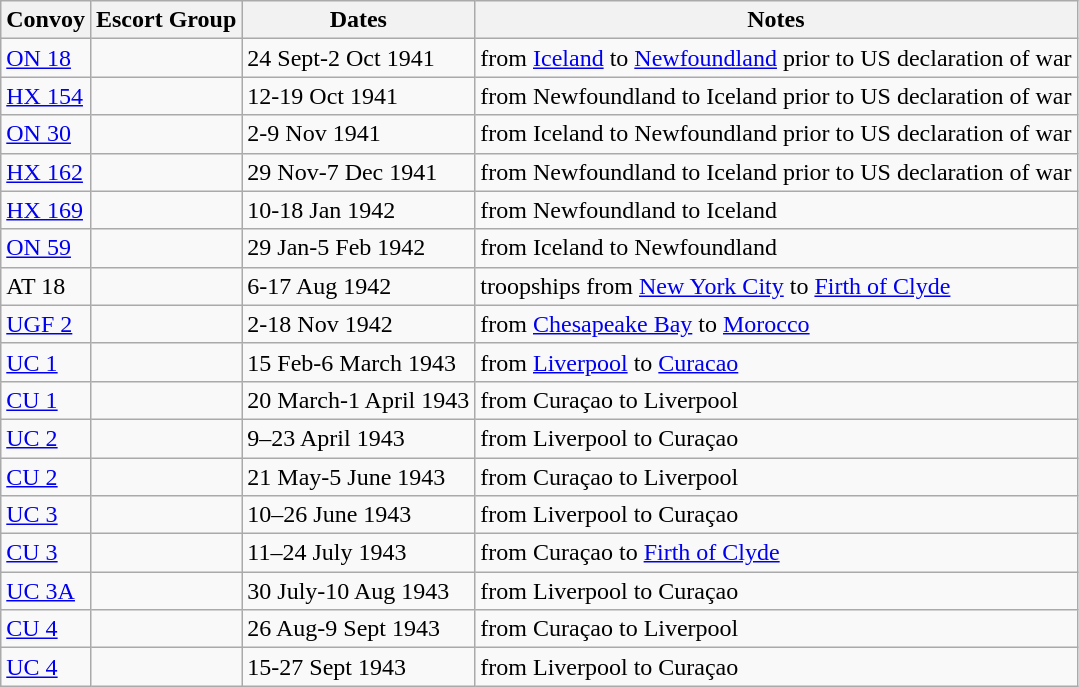<table class="wikitable">
<tr>
<th>Convoy</th>
<th>Escort Group</th>
<th>Dates</th>
<th>Notes</th>
</tr>
<tr>
<td><a href='#'>ON 18</a></td>
<td></td>
<td>24 Sept-2 Oct 1941</td>
<td>from <a href='#'>Iceland</a> to <a href='#'>Newfoundland</a> prior to US declaration of war</td>
</tr>
<tr>
<td><a href='#'>HX 154</a></td>
<td></td>
<td>12-19 Oct 1941</td>
<td>from Newfoundland to Iceland prior to US declaration of war</td>
</tr>
<tr>
<td><a href='#'>ON 30</a></td>
<td></td>
<td>2-9 Nov 1941</td>
<td>from Iceland to Newfoundland prior to US declaration of war</td>
</tr>
<tr>
<td><a href='#'>HX 162</a></td>
<td></td>
<td>29 Nov-7 Dec 1941</td>
<td>from Newfoundland to Iceland prior to US declaration of war</td>
</tr>
<tr>
<td><a href='#'>HX 169</a></td>
<td></td>
<td>10-18 Jan 1942</td>
<td>from Newfoundland to Iceland</td>
</tr>
<tr>
<td><a href='#'>ON 59</a></td>
<td></td>
<td>29 Jan-5 Feb 1942</td>
<td>from Iceland to Newfoundland</td>
</tr>
<tr>
<td>AT 18</td>
<td></td>
<td>6-17 Aug 1942</td>
<td>troopships from <a href='#'>New York City</a> to <a href='#'>Firth of Clyde</a></td>
</tr>
<tr>
<td><a href='#'>UGF 2</a></td>
<td></td>
<td>2-18 Nov 1942</td>
<td>from <a href='#'>Chesapeake Bay</a> to <a href='#'>Morocco</a></td>
</tr>
<tr>
<td><a href='#'>UC 1</a></td>
<td></td>
<td>15 Feb-6 March 1943</td>
<td>from <a href='#'>Liverpool</a> to <a href='#'>Curacao</a></td>
</tr>
<tr>
<td><a href='#'>CU 1</a></td>
<td></td>
<td>20 March-1 April 1943</td>
<td>from Curaçao to Liverpool</td>
</tr>
<tr>
<td><a href='#'>UC 2</a></td>
<td></td>
<td>9–23 April 1943</td>
<td>from Liverpool to Curaçao</td>
</tr>
<tr>
<td><a href='#'>CU 2</a></td>
<td></td>
<td>21 May-5 June 1943</td>
<td>from Curaçao to Liverpool</td>
</tr>
<tr>
<td><a href='#'>UC 3</a></td>
<td></td>
<td>10–26 June 1943</td>
<td>from Liverpool to Curaçao</td>
</tr>
<tr>
<td><a href='#'>CU 3</a></td>
<td></td>
<td>11–24 July 1943</td>
<td>from Curaçao to <a href='#'>Firth of Clyde</a></td>
</tr>
<tr>
<td><a href='#'>UC 3A</a></td>
<td></td>
<td>30 July-10 Aug 1943</td>
<td>from Liverpool to Curaçao</td>
</tr>
<tr>
<td><a href='#'>CU 4</a></td>
<td></td>
<td>26 Aug-9 Sept 1943</td>
<td>from Curaçao to Liverpool</td>
</tr>
<tr>
<td><a href='#'>UC 4</a></td>
<td></td>
<td>15-27 Sept 1943</td>
<td>from Liverpool to Curaçao</td>
</tr>
</table>
